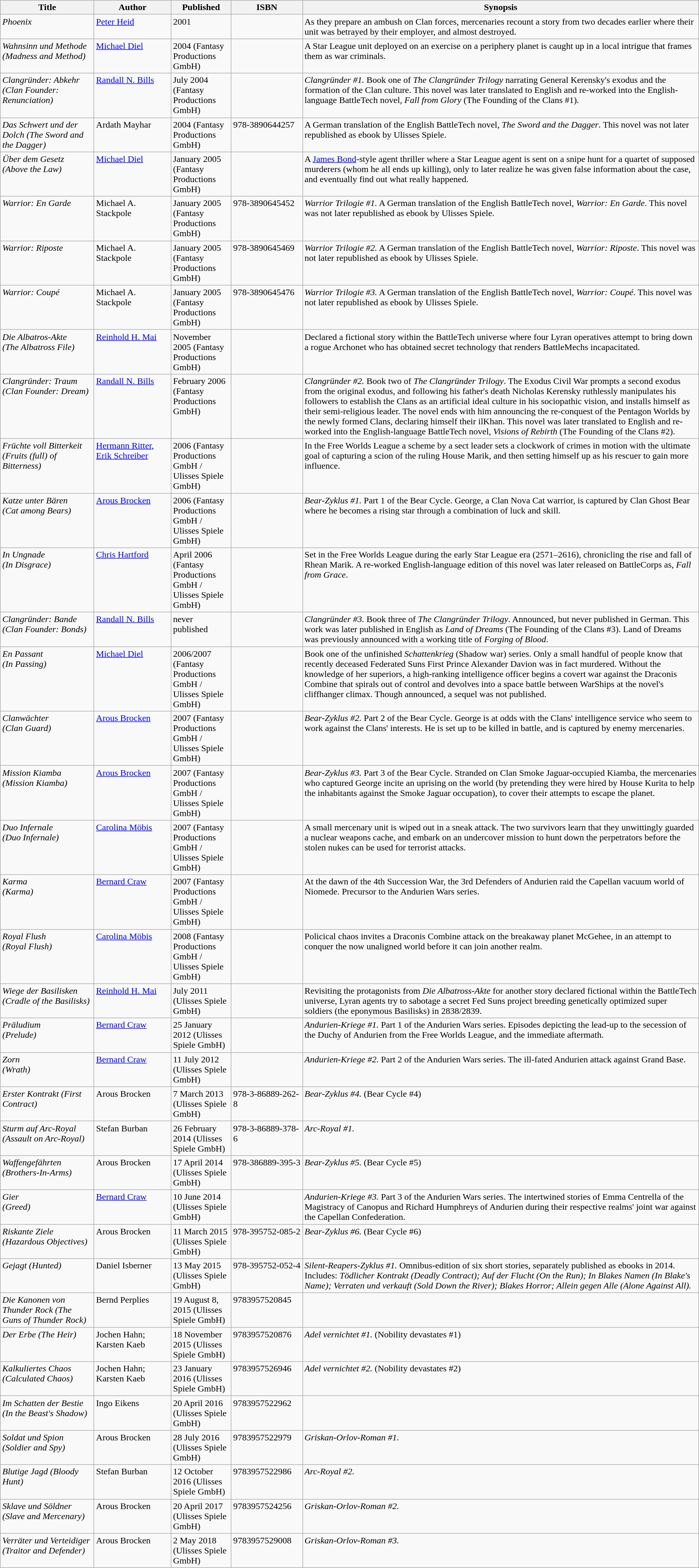<table class="wikitable">
<tr>
<th width="160">Title</th>
<th width="130">Author</th>
<th width="100">Published</th>
<th width="120">ISBN</th>
<th>Synopsis</th>
</tr>
<tr valign="top">
<td><em>Phoenix</em></td>
<td><a href='#'>Peter Heid</a></td>
<td>2001</td>
<td></td>
<td>As they prepare an ambush on Clan forces, mercenaries recount a story from two decades earlier where their unit was betrayed by their employer, and almost destroyed.</td>
</tr>
<tr valign="top">
<td><em>Wahnsinn und Methode<br>(Madness and Method)</em></td>
<td><a href='#'>Michael Diel</a></td>
<td>2004 (Fantasy Productions GmbH)</td>
<td></td>
<td>A Star League unit deployed on an exercise on a periphery planet is caught up in a local intrigue that frames them as war criminals.</td>
</tr>
<tr valign="top">
<td><em>Clangründer: Abkehr<br>(Clan Founder: Renunciation)</em></td>
<td><a href='#'>Randall N. Bills</a></td>
<td>July 2004 (Fantasy Productions GmbH)</td>
<td></td>
<td><em>Clangründer #1.</em> Book one of <em>The Clangründer Trilogy</em> narrating General Kerensky's exodus and the formation of the Clan culture. This novel was later translated to English and re-worked into the English-language BattleTech novel, <em>Fall from Glory</em> (The Founding of the Clans #1)<em>.</em></td>
</tr>
<tr valign="top">
<td><em>Das Schwert und der Dolch (The Sword and the Dagger)</em></td>
<td>Ardath Mayhar</td>
<td>2004 (Fantasy Productions GmbH)</td>
<td>978-3890644257</td>
<td>A German translation of the English BattleTech novel, <em>The Sword and the Dagger</em>. This novel was not later republished as ebook by Ulisses Spiele.</td>
</tr>
<tr valign="top">
<td><em>Über dem Gesetz<br>(Above the Law)</em></td>
<td><a href='#'>Michael Diel</a></td>
<td>January 2005 (Fantasy Productions GmbH)</td>
<td></td>
<td>A <a href='#'>James Bond</a>-style agent thriller where a Star League agent is sent on a snipe hunt for a quartet of supposed murderers (whom he all ends up killing), only to later realize he was given false information about the case, and eventually find out what really happened.</td>
</tr>
<tr valign="top">
<td><em>Warrior: En Garde</em></td>
<td>Michael A. Stackpole</td>
<td>January 2005 (Fantasy Productions GmbH)</td>
<td>978-3890645452</td>
<td><em>Warrior Trilogie #1.</em> A German translation of the English BattleTech novel, <em>Warrior: En Garde</em>. This novel was not later republished as ebook by Ulisses Spiele.</td>
</tr>
<tr valign="top">
<td><em>Warrior: Riposte</em></td>
<td>Michael A. Stackpole</td>
<td>January 2005 (Fantasy Productions GmbH)</td>
<td>978-3890645469</td>
<td><em>Warrior Trilogie #2.</em> A German translation of the English BattleTech novel, <em>Warrior: Riposte</em>. This novel was not later republished as ebook by Ulisses Spiele.</td>
</tr>
<tr valign="top">
<td><em>Warrior: Coupé</em></td>
<td>Michael A. Stackpole</td>
<td>January 2005 (Fantasy Productions GmbH)</td>
<td>978-3890645476</td>
<td><em>Warrior Trilogie #3.</em> A German translation of the English BattleTech novel, <em>Warrior: Coupé</em>. This novel was not later republished as ebook by Ulisses Spiele.</td>
</tr>
<tr valign="top">
<td><em>Die Albatros-Akte<br>(The Albatross File)</em></td>
<td><a href='#'>Reinhold H. Mai</a></td>
<td>November 2005 (Fantasy Productions GmbH)</td>
<td></td>
<td>Declared a fictional story within the BattleTech universe where four Lyran operatives attempt to bring down a rogue Archonet who has obtained secret technology that renders BattleMechs incapacitated.</td>
</tr>
<tr valign="top">
<td><em>Clangründer: Traum<br>(Clan Founder: Dream)</em></td>
<td><a href='#'>Randall N. Bills</a></td>
<td>February 2006 (Fantasy Productions GmbH)</td>
<td></td>
<td><em>Clangründer #2.</em> Book two of <em>The Clangründer Trilogy</em>. The Exodus Civil War prompts a second exodus from the original exodus, and following his father's death Nicholas Kerensky ruthlessly manipulates his followers to establish the Clans as an artificial ideal culture in his sociopathic vision, and installs himself as their semi-religious leader. The novel ends with him announcing the re-conquest of the Pentagon Worlds by the newly formed Clans, declaring himself their ilKhan. This novel was later translated to English and re-worked into the English-language BattleTech novel, <em>Visions of Rebirth</em> (The Founding of the Clans #2).</td>
</tr>
<tr valign="top">
<td><em>Früchte voll Bitterkeit<br>(Fruits (full) of Bitterness)</em></td>
<td><a href='#'>Hermann Ritter</a>, <a href='#'>Erik Schreiber</a></td>
<td>2006 (Fantasy Productions GmbH / Ulisses Spiele GmbH)</td>
<td></td>
<td>In the Free Worlds League a scheme by a sect leader sets a clockwork of crimes in motion with the ultimate goal of capturing a scion of the ruling House Marik, and then setting himself up as his rescuer to gain more influence.</td>
</tr>
<tr valign="top">
<td><em>Katze unter Bären<br>(Cat among Bears)</em></td>
<td><a href='#'>Arous Brocken</a></td>
<td>2006 (Fantasy Productions GmbH / Ulisses Spiele GmbH)</td>
<td></td>
<td><em>Bear-Zyklus #1.</em> Part 1 of the Bear Cycle. George, a Clan Nova Cat warrior, is captured by Clan Ghost Bear where he becomes a rising star through a combination of luck and skill.</td>
</tr>
<tr valign="top">
<td><em>In Ungnade<br>(In Disgrace)</em></td>
<td><a href='#'>Chris Hartford</a></td>
<td>April 2006 (Fantasy Productions GmbH / Ulisses Spiele GmbH)</td>
<td></td>
<td>Set in the Free Worlds League during the early Star League era (2571–2616), chronicling the rise and fall of Rhean Marik.  A re-worked English-language edition of this novel was later released on BattleCorps as, <em>Fall from Grace</em>.</td>
</tr>
<tr valign="top">
<td><em>Clangründer: Bande<br>(Clan Founder: Bonds)</em></td>
<td><a href='#'>Randall N. Bills</a></td>
<td>never published</td>
<td></td>
<td><em>Clangründer #3.</em> Book three of <em>The Clangründer Trilogy</em>. Announced, but never published in German. This work was later published in English as <em>Land of Dreams</em> (The Founding of the Clans #3). Land of Dreams was previously announced with a working title of <em>Forging of Blood</em>.</td>
</tr>
<tr valign="top">
<td><em>En Passant<br>(In Passing)</em></td>
<td><a href='#'>Michael Diel</a></td>
<td>2006/2007 (Fantasy Productions GmbH / Ulisses Spiele GmbH)</td>
<td></td>
<td>Book one of the unfinished <em>Schattenkrieg</em> (Shadow war) series. Only a small handful of people know that recently deceased Federated Suns First Prince Alexander Davion was in fact murdered. Without the knowledge of her superiors, a high-ranking intelligence officer begins a covert war against the Draconis Combine that spirals out of control and devolves into a space battle between WarShips at the novel's cliffhanger climax. Though announced, a sequel was not published.</td>
</tr>
<tr valign="top">
<td><em>Clanwächter<br>(Clan Guard)</em></td>
<td><a href='#'>Arous Brocken</a></td>
<td>2007 (Fantasy Productions GmbH / Ulisses Spiele GmbH)</td>
<td></td>
<td><em>Bear-Zyklus #2.</em> Part 2 of the Bear Cycle. George is at odds with the Clans' intelligence service who seem to work against the Clans' interests. He is set up to be killed in battle, and is captured by enemy mercenaries.</td>
</tr>
<tr valign="top">
<td><em>Mission Kiamba<br>(Mission Kiamba)</em></td>
<td><a href='#'>Arous Brocken</a></td>
<td>2007 (Fantasy Productions GmbH / Ulisses Spiele GmbH)</td>
<td></td>
<td><em>Bear-Zyklus #3.</em> Part 3 of the Bear Cycle. Stranded on Clan Smoke Jaguar-occupied Kiamba, the mercenaries who captured George incite an uprising on the world (by pretending they were hired by House Kurita to help the inhabitants against the Smoke Jaguar occupation), to cover their attempts to escape the planet.</td>
</tr>
<tr valign="top">
<td><em>Duo Infernale<br>(Duo Infernale)</em></td>
<td><a href='#'>Carolina Möbis</a></td>
<td>2007 (Fantasy Productions GmbH / Ulisses Spiele GmbH)</td>
<td></td>
<td>A small mercenary unit is wiped out in a sneak attack. The two survivors learn that they unwittingly guarded a nuclear weapons cache, and embark on an undercover mission to hunt down the perpetrators before the stolen nukes can be used for terrorist attacks.</td>
</tr>
<tr valign="top">
<td><em>Karma<br>(Karma)</em></td>
<td><a href='#'>Bernard Craw</a></td>
<td>2007 (Fantasy Productions GmbH / Ulisses Spiele GmbH)</td>
<td></td>
<td>At the dawn of the 4th Succession War, the 3rd Defenders of Andurien raid the Capellan vacuum world of Niomede. Precursor to the Andurien Wars series.</td>
</tr>
<tr valign="top">
<td><em>Royal Flush<br>(Royal Flush)</em></td>
<td><a href='#'>Carolina Möbis</a></td>
<td>2008 (Fantasy Productions GmbH / Ulisses Spiele GmbH)</td>
<td></td>
<td>Policical chaos invites a Draconis Combine attack on the breakaway planet McGehee, in an attempt to conquer the now unaligned world before it can join another realm.</td>
</tr>
<tr valign="top">
<td><em>Wiege der Basilisken<br>(Cradle of the Basilisks)</em></td>
<td><a href='#'>Reinhold H. Mai</a></td>
<td>July 2011 (Ulisses Spiele GmbH)</td>
<td></td>
<td>Revisiting the protagonists from <em>Die Albatross-Akte</em> for another story declared fictional within the BattleTech universe, Lyran agents try to sabotage a secret Fed Suns project breeding genetically optimized super soldiers (the eponymous Basilisks) in 2838/2839.</td>
</tr>
<tr valign="top">
<td><em>Präludium<br>(Prelude)</em></td>
<td><a href='#'>Bernard Craw</a></td>
<td>25 January 2012 (Ulisses Spiele GmbH)</td>
<td></td>
<td><em>Andurien-Kriege #1.</em> Part 1 of the Andurien Wars series. Episodes depicting the lead-up to the secession of the Duchy of Andurien from the Free Worlds League, and the immediate aftermath.</td>
</tr>
<tr valign="top">
<td><em>Zorn<br>(Wrath)</em></td>
<td><a href='#'>Bernard Craw</a></td>
<td>11 July 2012 (Ulisses Spiele GmbH)</td>
<td></td>
<td><em>Andurien-Kriege #2.</em> Part 2 of the Andurien Wars series. The ill-fated Andurien attack against Grand Base.</td>
</tr>
<tr valign="top">
<td><em>Erster Kontrakt (First Contract)</em></td>
<td>Arous Brocken</td>
<td>7 March 2013 (Ulisses Spiele GmbH)</td>
<td>978-3-86889-262-8</td>
<td><em>Bear-Zyklus #4.</em> (Bear Cycle #4)</td>
</tr>
<tr valign="top">
<td><em>Sturm auf Arc-Royal (Assault on Arc-Royal)</em></td>
<td>Stefan Burban</td>
<td>26 February 2014 (Ulisses Spiele GmbH)</td>
<td>978-3-86889-378-6</td>
<td><em>Arc-Royal #1.</em></td>
</tr>
<tr valign="top">
<td><em>Waffengefährten (Brothers-In-Arms)</em></td>
<td>Arous Brocken</td>
<td>17 April 2014 (Ulisses Spiele GmbH)</td>
<td>978-386889-395-3</td>
<td><em>Bear-Zyklus #5.</em> (Bear Cycle #5)</td>
</tr>
<tr valign="top">
<td><em>Gier<br>(Greed)</em></td>
<td><a href='#'>Bernard Craw</a></td>
<td>10 June 2014 (Ulisses Spiele GmbH)</td>
<td></td>
<td><em>Andurien-Kriege #3.</em> Part 3 of the Andurien Wars series. The intertwined stories of Emma Centrella of the Magistracy of Canopus and Richard Humphreys of Andurien during their respective realms' joint war against the Capellan Confederation.</td>
</tr>
<tr valign="top">
<td><em>Riskante Ziele (Hazardous Objectives)</em></td>
<td>Arous Brocken</td>
<td>11 March 2015 (Ulisses Spiele GmbH)</td>
<td>978-395752-085-2</td>
<td><em>Bear-Zyklus #6.</em> (Bear Cycle #6)</td>
</tr>
<tr valign="top">
<td><em>Gejagt (Hunted)</em></td>
<td>Daniel Isberner</td>
<td>13 May 2015 (Ulisses Spiele GmbH)</td>
<td>978-395752-052-4</td>
<td><em>Silent-Reapers-Zyklus #1.</em> Omnibus-edition of six short stories, separately published as ebooks in 2014. Includes: <em>Tödlicher Kontrakt (Deadly Contract); Auf der Flucht (On the Run); In Blakes Namen (In Blake's Name); Verraten und verkauft (Sold Down the River); Blakes Horror; Allein gegen Alle (Alone Against All).</em></td>
</tr>
<tr valign="top">
<td><em>Die Kanonen von Thunder Rock (The Guns of Thunder Rock)</em></td>
<td>Bernd Perplies</td>
<td>19 August 8, 2015 (Ulisses Spiele GmbH)</td>
<td>9783957520845</td>
<td></td>
</tr>
<tr valign="top">
<td><em>Der Erbe (The Heir)</em></td>
<td>Jochen Hahn; Karsten Kaeb</td>
<td>18 November 2015 (Ulisses Spiele GmbH)</td>
<td>9783957520876</td>
<td><em>Adel vernichtet #1.</em> (Nobility devastates #1)</td>
</tr>
<tr valign="top">
<td><em>Kalkuliertes Chaos (Calculated Chaos)</em></td>
<td>Jochen Hahn; Karsten Kaeb</td>
<td>23 January 2016 (Ulisses Spiele GmbH)</td>
<td>9783957526946</td>
<td><em>Adel vernichtet #2.</em> (Nobility devastates #2)</td>
</tr>
<tr valign="top">
<td><em>Im Schatten der Bestie (In the Beast's Shadow)</em></td>
<td>Ingo Eikens</td>
<td>20 April 2016 (Ulisses Spiele GmbH)</td>
<td>9783957522962</td>
<td></td>
</tr>
<tr valign="top">
<td><em>Soldat und Spion (Soldier and Spy)</em></td>
<td>Arous Brocken</td>
<td>28 July 2016 (Ulisses Spiele GmbH)</td>
<td>9783957522979</td>
<td><em>Griskan-Orlov-Roman #1.</em></td>
</tr>
<tr valign="top">
<td><em>Blutige Jagd (Bloody Hunt)</em></td>
<td>Stefan Burban</td>
<td>12 October 2016 (Ulisses Spiele GmbH)</td>
<td>9783957522986</td>
<td><em>Arc-Royal #2.</em></td>
</tr>
<tr valign="top">
<td><em>Sklave und Söldner (Slave and Mercenary)</em></td>
<td>Arous Brocken</td>
<td>20 April 2017 (Ulisses Spiele GmbH)</td>
<td>9783957524256</td>
<td><em>Griskan-Orlov-Roman #2.</em></td>
</tr>
<tr valign="top">
<td><em>Verräter und Verteidiger (Traitor and Defender)</em></td>
<td>Arous Brocken</td>
<td>2 May 2018 (Ulisses Spiele GmbH)</td>
<td>9783957529008</td>
<td><em>Griskan-Orlov-Roman #3.</em></td>
</tr>
</table>
